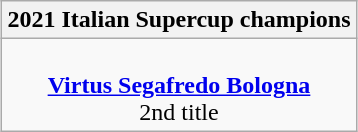<table class=wikitable style="text-align:center; margin:auto">
<tr>
<th>2021 Italian Supercup champions</th>
</tr>
<tr>
<td align = center> <br> <strong><a href='#'>Virtus Segafredo Bologna</a></strong> <br> 2nd title</td>
</tr>
</table>
